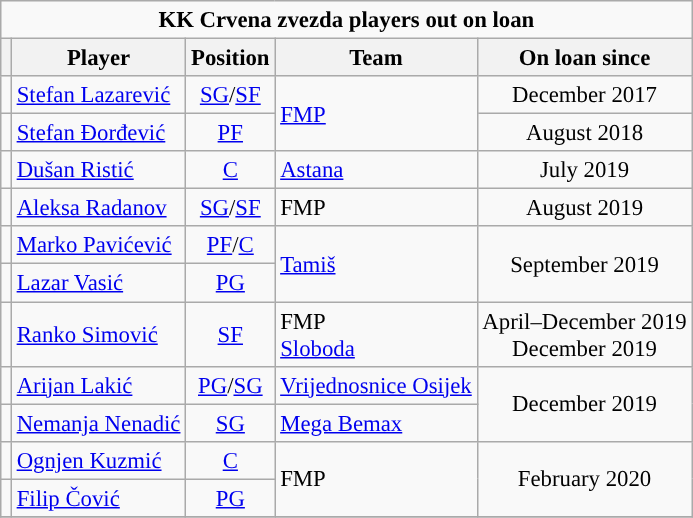<table class="wikitable sortable" style="font-size: 95%; text-align:center;">
<tr>
<td colspan=6><strong>KK Crvena zvezda players out on loan</strong></td>
</tr>
<tr>
<th></th>
<th>Player</th>
<th>Position</th>
<th>Team</th>
<th>On loan since</th>
</tr>
<tr>
<td></td>
<td style="text-align:left;"><a href='#'>Stefan Lazarević</a></td>
<td><a href='#'>SG</a>/<a href='#'>SF</a></td>
<td style="text-align:left;" rowspan=2> <a href='#'>FMP</a></td>
<td>December 2017</td>
</tr>
<tr>
<td></td>
<td style="text-align:left;"><a href='#'>Stefan Đorđević</a></td>
<td><a href='#'>PF</a></td>
<td>August 2018</td>
</tr>
<tr>
<td></td>
<td style="text-align:left;"><a href='#'>Dušan Ristić</a></td>
<td><a href='#'>C</a></td>
<td style="text-align:left;"> <a href='#'>Astana</a></td>
<td>July 2019</td>
</tr>
<tr>
<td></td>
<td style="text-align:left;"><a href='#'>Aleksa Radanov</a></td>
<td><a href='#'>SG</a>/<a href='#'>SF</a></td>
<td style="text-align:left;"> FMP</td>
<td>August 2019</td>
</tr>
<tr>
<td></td>
<td style="text-align:left;"><a href='#'>Marko Pavićević</a></td>
<td><a href='#'>PF</a>/<a href='#'>C</a></td>
<td style="text-align:left;" rowspan=2> <a href='#'>Tamiš</a></td>
<td rowspan=2>September 2019</td>
</tr>
<tr>
<td></td>
<td style="text-align:left;"><a href='#'>Lazar Vasić</a></td>
<td><a href='#'>PG</a></td>
</tr>
<tr>
<td></td>
<td style="text-align:left;"><a href='#'>Ranko Simović</a></td>
<td><a href='#'>SF</a></td>
<td style="text-align:left;"> FMP<br> <a href='#'>Sloboda</a></td>
<td>April–December 2019<br>December 2019</td>
</tr>
<tr>
<td></td>
<td style="text-align:left;"><a href='#'>Arijan Lakić</a></td>
<td><a href='#'>PG</a>/<a href='#'>SG</a></td>
<td style="text-align:left;"> <a href='#'>Vrijednosnice Osijek</a></td>
<td rowspan=2>December 2019</td>
</tr>
<tr>
<td></td>
<td style="text-align:left;"><a href='#'>Nemanja Nenadić</a></td>
<td><a href='#'>SG</a></td>
<td style="text-align:left;"> <a href='#'>Mega Bemax</a></td>
</tr>
<tr>
<td></td>
<td style="text-align:left;"><a href='#'>Ognjen Kuzmić</a></td>
<td><a href='#'>C</a></td>
<td style="text-align:left;" rowspan=2> FMP</td>
<td rowspan=2>February 2020</td>
</tr>
<tr>
<td></td>
<td style="text-align:left;"><a href='#'>Filip Čović</a></td>
<td><a href='#'>PG</a></td>
</tr>
<tr>
</tr>
</table>
